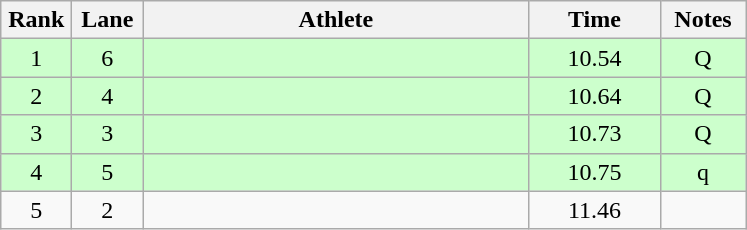<table class="wikitable sortable" style="text-align:center">
<tr>
<th width=40>Rank</th>
<th width=40>Lane</th>
<th width=250>Athlete</th>
<th width=80>Time</th>
<th width=50>Notes</th>
</tr>
<tr style="background:#cfc;">
<td>1</td>
<td>6</td>
<td align=left></td>
<td>10.54</td>
<td>Q</td>
</tr>
<tr style="background:#cfc;">
<td>2</td>
<td>4</td>
<td align=left></td>
<td>10.64</td>
<td>Q</td>
</tr>
<tr style="background:#cfc;">
<td>3</td>
<td>3</td>
<td align=left></td>
<td>10.73</td>
<td>Q</td>
</tr>
<tr style="background:#cfc;">
<td>4</td>
<td>5</td>
<td align=left></td>
<td>10.75</td>
<td>q</td>
</tr>
<tr>
<td>5</td>
<td>2</td>
<td align=left></td>
<td>11.46</td>
<td></td>
</tr>
</table>
